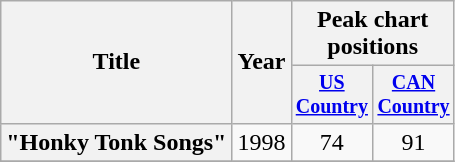<table class="wikitable plainrowheaders" style="text-align:center;">
<tr>
<th rowspan="2">Title</th>
<th rowspan="2">Year</th>
<th colspan="2">Peak chart<br>positions</th>
</tr>
<tr style="font-size:smaller;">
<th width="40"><a href='#'>US Country</a><br></th>
<th width="40"><a href='#'>CAN<br>Country</a><br></th>
</tr>
<tr>
<th scope="row">"Honky Tonk Songs"</th>
<td>1998</td>
<td>74</td>
<td>91</td>
</tr>
<tr>
</tr>
</table>
